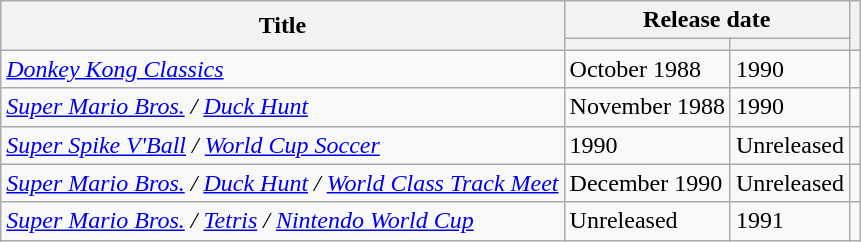<table class="wikitable plainrowheaders sortable">
<tr>
<th rowspan="2" scope="col">Title</th>
<th colspan="2" data-sort-type="date">Release date</th>
<th rowspan="2" scope="col" class="unsortable"></th>
</tr>
<tr>
<th data-sort-type="date"></th>
<th data-sort-type="date"></th>
</tr>
<tr>
<td><em><a href='#'>Donkey Kong Classics</a></em></td>
<td>October 1988</td>
<td>1990</td>
<td></td>
</tr>
<tr>
<td><em><a href='#'>Super Mario Bros.</a> / <a href='#'>Duck Hunt</a></em></td>
<td>November 1988</td>
<td>1990</td>
<td></td>
</tr>
<tr>
<td><em><a href='#'>Super Spike V'Ball</a> / <a href='#'>World Cup Soccer</a></em></td>
<td>1990</td>
<td>Unreleased</td>
<td></td>
</tr>
<tr>
<td><em><a href='#'>Super Mario Bros.</a> / <a href='#'>Duck Hunt</a> / <a href='#'>World Class Track Meet</a></em></td>
<td>December 1990</td>
<td>Unreleased</td>
<td></td>
</tr>
<tr>
<td><em><a href='#'>Super Mario Bros.</a> / <a href='#'>Tetris</a> / <a href='#'>Nintendo World Cup</a></em></td>
<td>Unreleased</td>
<td>1991</td>
<td></td>
</tr>
</table>
